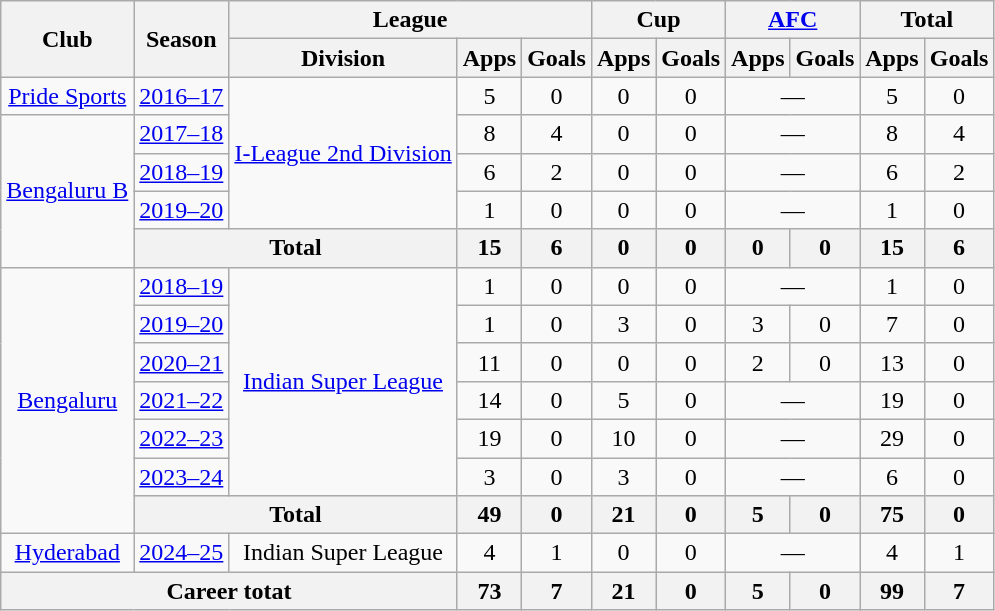<table class="wikitable" style="text-align: center;">
<tr>
<th rowspan="2">Club</th>
<th rowspan="2">Season</th>
<th colspan="3">League</th>
<th colspan="2">Cup</th>
<th colspan="2"><a href='#'>AFC</a></th>
<th colspan="2">Total</th>
</tr>
<tr>
<th>Division</th>
<th>Apps</th>
<th>Goals</th>
<th>Apps</th>
<th>Goals</th>
<th>Apps</th>
<th>Goals</th>
<th>Apps</th>
<th>Goals</th>
</tr>
<tr>
<td rowspan="1"><a href='#'>Pride Sports</a></td>
<td><a href='#'>2016–17</a></td>
<td rowspan="4"><a href='#'>I-League 2nd Division</a></td>
<td>5</td>
<td>0</td>
<td>0</td>
<td>0</td>
<td colspan="2">—</td>
<td>5</td>
<td>0</td>
</tr>
<tr>
<td rowspan="4"><a href='#'>Bengaluru B</a></td>
<td><a href='#'>2017–18</a></td>
<td>8</td>
<td>4</td>
<td>0</td>
<td>0</td>
<td colspan="2">—</td>
<td>8</td>
<td>4</td>
</tr>
<tr>
<td><a href='#'>2018–19</a></td>
<td>6</td>
<td>2</td>
<td>0</td>
<td>0</td>
<td colspan="2">—</td>
<td>6</td>
<td>2</td>
</tr>
<tr>
<td><a href='#'>2019–20</a></td>
<td>1</td>
<td>0</td>
<td>0</td>
<td>0</td>
<td colspan="2">—</td>
<td>1</td>
<td>0</td>
</tr>
<tr>
<th colspan="2">Total</th>
<th>15</th>
<th>6</th>
<th>0</th>
<th>0</th>
<th>0</th>
<th>0</th>
<th>15</th>
<th>6</th>
</tr>
<tr>
<td rowspan="7"><a href='#'>Bengaluru</a></td>
<td><a href='#'>2018–19</a></td>
<td rowspan="6"><a href='#'>Indian Super League</a></td>
<td>1</td>
<td>0</td>
<td>0</td>
<td>0</td>
<td colspan="2">—</td>
<td>1</td>
<td>0</td>
</tr>
<tr>
<td><a href='#'>2019–20</a></td>
<td>1</td>
<td>0</td>
<td>3</td>
<td>0</td>
<td>3</td>
<td>0</td>
<td>7</td>
<td>0</td>
</tr>
<tr>
<td><a href='#'>2020–21</a></td>
<td>11</td>
<td>0</td>
<td>0</td>
<td>0</td>
<td>2</td>
<td>0</td>
<td>13</td>
<td>0</td>
</tr>
<tr>
<td><a href='#'>2021–22</a></td>
<td>14</td>
<td>0</td>
<td>5</td>
<td>0</td>
<td colspan="2">—</td>
<td>19</td>
<td>0</td>
</tr>
<tr>
<td><a href='#'>2022–23</a></td>
<td>19</td>
<td>0</td>
<td>10</td>
<td>0</td>
<td colspan="2">—</td>
<td>29</td>
<td>0</td>
</tr>
<tr>
<td><a href='#'>2023–24</a></td>
<td>3</td>
<td>0</td>
<td>3</td>
<td>0</td>
<td colspan="2">—</td>
<td>6</td>
<td>0</td>
</tr>
<tr>
<th colspan="2">Total</th>
<th>49</th>
<th>0</th>
<th>21</th>
<th>0</th>
<th>5</th>
<th>0</th>
<th>75</th>
<th>0</th>
</tr>
<tr>
<td rowspan="1"><a href='#'>Hyderabad</a></td>
<td><a href='#'>2024–25</a></td>
<td rowspan="1">Indian Super League</td>
<td>4</td>
<td>1</td>
<td>0</td>
<td>0</td>
<td colspan="2">—</td>
<td>4</td>
<td>1</td>
</tr>
<tr>
<th colspan="3">Career totat</th>
<th>73</th>
<th>7</th>
<th>21</th>
<th>0</th>
<th>5</th>
<th>0</th>
<th>99</th>
<th>7</th>
</tr>
</table>
